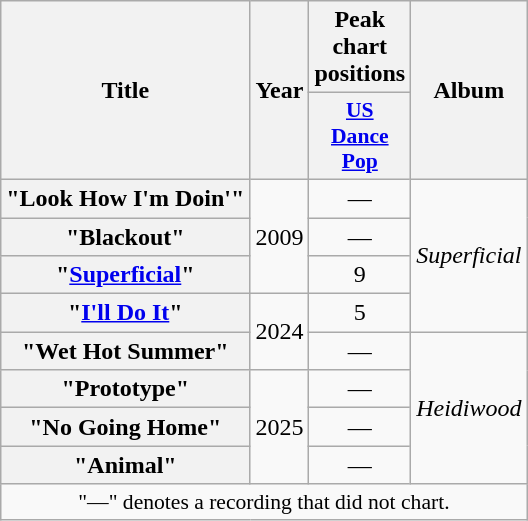<table class="wikitable plainrowheaders" style="text-align:center;" border="1">
<tr>
<th scope="col" rowspan="2">Title</th>
<th scope="col" rowspan="2">Year</th>
<th scope="col" colspan="1">Peak chart positions</th>
<th scope="col" rowspan="2">Album</th>
</tr>
<tr>
<th scope="col" style="width:2.5em;font-size:90%;"><a href='#'>US<br>Dance<br>Pop</a><br></th>
</tr>
<tr>
<th scope="row">"Look How I'm Doin'"</th>
<td rowspan="3">2009</td>
<td>—</td>
<td rowspan="4"><em>Superficial</em></td>
</tr>
<tr>
<th scope="row">"Blackout"</th>
<td>—</td>
</tr>
<tr>
<th scope="row">"<a href='#'>Superficial</a>"</th>
<td>9</td>
</tr>
<tr>
<th scope="row">"<a href='#'>I'll Do It</a>"<br></th>
<td rowspan="2">2024</td>
<td>5</td>
</tr>
<tr>
<th scope="row">"Wet Hot Summer"</th>
<td>—</td>
<td rowspan="4"><em>Heidiwood</em></td>
</tr>
<tr>
<th scope="row">"Prototype"</th>
<td rowspan="3">2025</td>
<td>—</td>
</tr>
<tr>
<th scope="row">"No Going Home"</th>
<td>—</td>
</tr>
<tr>
<th scope="row">"Animal"</th>
<td>—</td>
</tr>
<tr>
<td colspan="4" style="font-size:90%;">"—" denotes a recording that did not chart.</td>
</tr>
</table>
